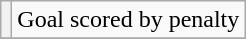<table class="wikitable">
<tr>
<th scope="row" style="text-align:center;"></th>
<td>Goal scored by penalty</td>
</tr>
<tr>
</tr>
</table>
